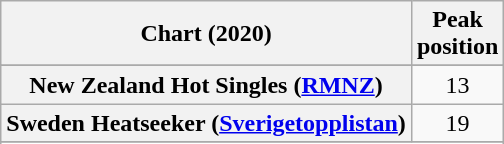<table class="wikitable sortable plainrowheaders" style="text-align:center">
<tr>
<th scope="col">Chart (2020)</th>
<th scope="col">Peak<br>position</th>
</tr>
<tr>
</tr>
<tr>
</tr>
<tr>
</tr>
<tr>
<th scope="row">New Zealand Hot Singles (<a href='#'>RMNZ</a>)</th>
<td>13</td>
</tr>
<tr>
<th scope="row">Sweden Heatseeker (<a href='#'>Sverigetopplistan</a>)</th>
<td>19</td>
</tr>
<tr>
</tr>
<tr>
</tr>
<tr>
</tr>
<tr>
</tr>
<tr>
</tr>
</table>
